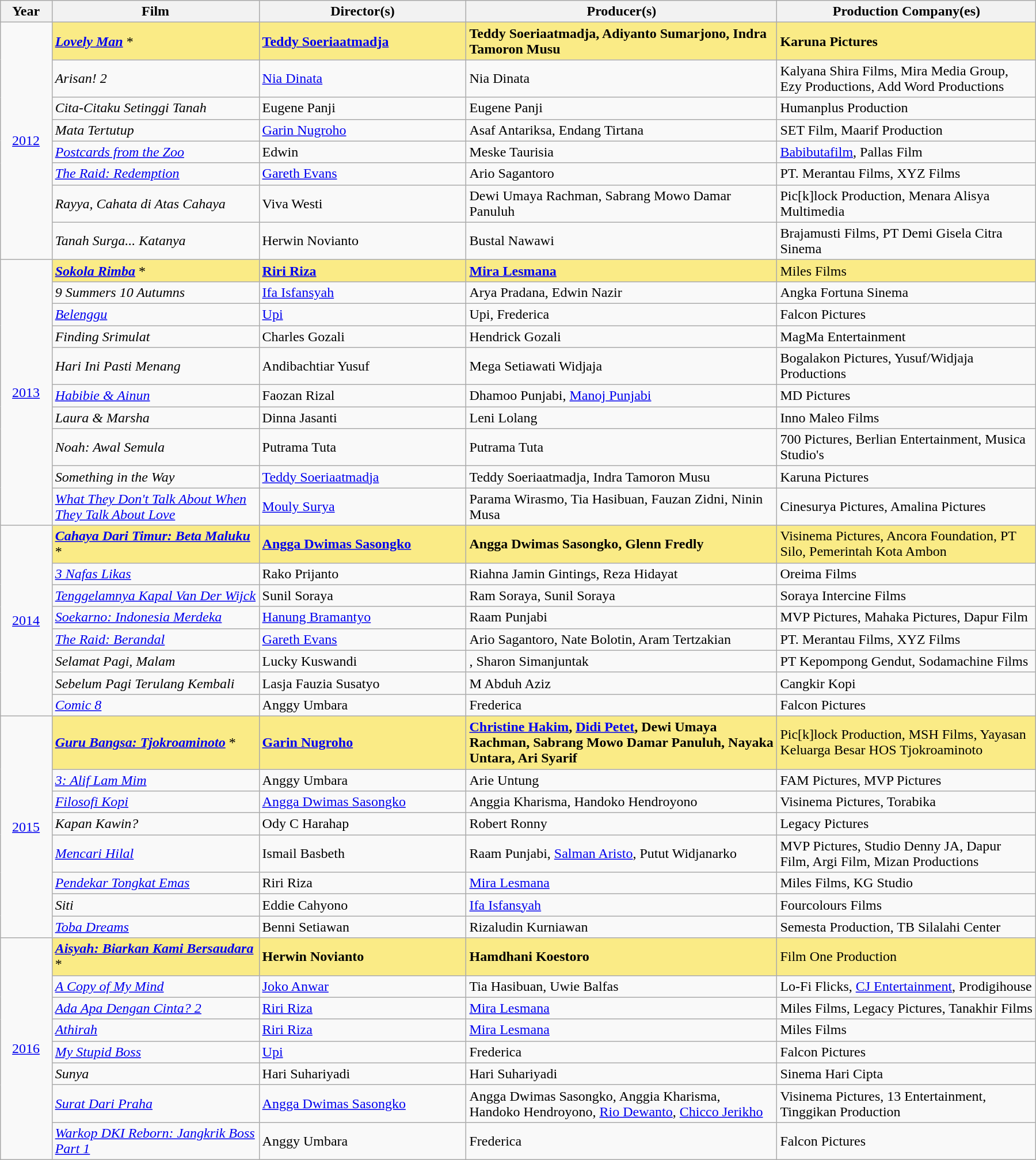<table class="wikitable" style="width:95%; margin:auto;">
<tr>
<th style="width:5%;">Year</th>
<th style="width:20%;">Film</th>
<th style="width:20%;">Director(s)</th>
<th style="width:30%;">Producer(s)</th>
<th style="width:25%;">Production Company(es)</th>
</tr>
<tr>
<td rowspan="8" style="text-align:center;"><a href='#'>2012</a></td>
<td style="background:#FAEB86; text-align:left;"><strong><em><a href='#'>Lovely Man</a></em></strong> *</td>
<td style="background:#FAEB86;"><strong><a href='#'>Teddy Soeriaatmadja</a></strong></td>
<td style="background:#FAEB86;"><strong>Teddy Soeriaatmadja, Adiyanto Sumarjono, Indra Tamoron Musu</strong></td>
<td style="background:#FAEB86;"><strong>Karuna Pictures</strong></td>
</tr>
<tr>
<td style="text-align:left;"><em>Arisan! 2</em></td>
<td><a href='#'>Nia Dinata</a></td>
<td>Nia Dinata</td>
<td>Kalyana Shira Films, Mira Media Group, Ezy Productions, Add Word Productions</td>
</tr>
<tr>
<td style="text-align:left;"><em>Cita-Citaku Setinggi Tanah</em></td>
<td>Eugene Panji</td>
<td>Eugene Panji</td>
<td>Humanplus Production</td>
</tr>
<tr>
<td style="text-align:left;"><em>Mata Tertutup</em></td>
<td><a href='#'>Garin Nugroho</a></td>
<td>Asaf Antariksa, Endang Tirtana</td>
<td>SET Film, Maarif Production</td>
</tr>
<tr>
<td style="text-align:left;"><em><a href='#'>Postcards from the Zoo</a></em></td>
<td>Edwin</td>
<td>Meske Taurisia</td>
<td><a href='#'>Babibutafilm</a>, Pallas Film</td>
</tr>
<tr>
<td style="text-align:left;"><em><a href='#'>The Raid: Redemption</a></em></td>
<td><a href='#'>Gareth Evans</a></td>
<td>Ario Sagantoro</td>
<td>PT. Merantau Films, XYZ Films</td>
</tr>
<tr>
<td style="text-align:left;"><em>Rayya, Cahata di Atas Cahaya</em></td>
<td>Viva Westi</td>
<td>Dewi Umaya Rachman, Sabrang Mowo Damar Panuluh</td>
<td>Pic[k]lock Production, Menara Alisya Multimedia</td>
</tr>
<tr>
<td style="text-align:left;"><em>Tanah Surga... Katanya</em></td>
<td>Herwin Novianto</td>
<td>Bustal Nawawi</td>
<td>Brajamusti Films, PT Demi Gisela Citra Sinema</td>
</tr>
<tr>
<td rowspan="10" style="text-align:center;"><a href='#'>2013</a></td>
<td style="background:#FAEB86; text-align:left;"><strong><em><a href='#'>Sokola Rimba</a></em></strong> *</td>
<td style="background:#FAEB86;"><strong><a href='#'>Riri Riza</a></strong></td>
<td style="background:#FAEB86;"><strong><a href='#'>Mira Lesmana</a></strong></td>
<td style="background:#FAEB86;">Miles Films</td>
</tr>
<tr>
<td style="text-align:left;"><em>9 Summers 10 Autumns</em></td>
<td><a href='#'>Ifa Isfansyah</a></td>
<td>Arya Pradana, Edwin Nazir</td>
<td>Angka Fortuna Sinema</td>
</tr>
<tr>
<td style="text-align:left;"><em><a href='#'>Belenggu</a></em></td>
<td><a href='#'>Upi</a></td>
<td>Upi, Frederica</td>
<td>Falcon Pictures</td>
</tr>
<tr>
<td style="text-align:left;"><em>Finding Srimulat</em></td>
<td>Charles Gozali</td>
<td>Hendrick Gozali</td>
<td>MagMa Entertainment</td>
</tr>
<tr>
<td style="text-align:left;"><em>Hari Ini Pasti Menang</em></td>
<td>Andibachtiar Yusuf</td>
<td>Mega Setiawati Widjaja</td>
<td>Bogalakon Pictures, Yusuf/Widjaja Productions</td>
</tr>
<tr>
<td style="text-align:left;"><em><a href='#'>Habibie & Ainun</a></em></td>
<td>Faozan Rizal</td>
<td>Dhamoo Punjabi, <a href='#'>Manoj Punjabi</a></td>
<td>MD Pictures</td>
</tr>
<tr>
<td style="text-align:left;"><em>Laura & Marsha</em></td>
<td>Dinna Jasanti</td>
<td>Leni Lolang</td>
<td>Inno Maleo Films</td>
</tr>
<tr>
<td style="text-align:left;"><em>Noah: Awal Semula</em></td>
<td>Putrama Tuta</td>
<td>Putrama Tuta</td>
<td>700 Pictures, Berlian Entertainment, Musica Studio's</td>
</tr>
<tr>
<td style="text-align:left;"><em>Something in the Way</em></td>
<td><a href='#'>Teddy Soeriaatmadja</a></td>
<td>Teddy Soeriaatmadja, Indra Tamoron Musu</td>
<td>Karuna Pictures</td>
</tr>
<tr>
<td style="text-align:left;"><em><a href='#'>What They Don't Talk About When They Talk About Love</a></em></td>
<td><a href='#'>Mouly Surya</a></td>
<td>Parama Wirasmo, Tia Hasibuan, Fauzan Zidni, Ninin Musa</td>
<td>Cinesurya Pictures, Amalina Pictures</td>
</tr>
<tr>
<td rowspan="8" style="text-align:center;"><a href='#'>2014</a></td>
<td style="background:#FAEB86; text-align:left;"><strong><em><a href='#'>Cahaya Dari Timur: Beta Maluku</a></em></strong> *</td>
<td style="background:#FAEB86;"><strong><a href='#'>Angga Dwimas Sasongko</a></strong></td>
<td style="background:#FAEB86;"><strong>Angga Dwimas Sasongko, Glenn Fredly</strong></td>
<td style="background:#FAEB86;">Visinema Pictures, Ancora Foundation, PT Silo, Pemerintah Kota Ambon</td>
</tr>
<tr>
<td style="text-align:left;"><em><a href='#'>3 Nafas Likas</a></em></td>
<td>Rako Prijanto</td>
<td>Riahna Jamin Gintings, Reza Hidayat</td>
<td>Oreima Films</td>
</tr>
<tr>
<td style="text-align:left;"><em><a href='#'>Tenggelamnya Kapal Van Der Wijck</a></em></td>
<td>Sunil Soraya</td>
<td>Ram Soraya, Sunil Soraya</td>
<td>Soraya Intercine Films</td>
</tr>
<tr>
<td style="text-align:left;"><em><a href='#'>Soekarno: Indonesia Merdeka</a></em></td>
<td><a href='#'>Hanung Bramantyo</a></td>
<td>Raam Punjabi</td>
<td>MVP Pictures, Mahaka Pictures, Dapur Film</td>
</tr>
<tr>
<td style="text-align:left;"><em><a href='#'>The Raid: Berandal</a></em></td>
<td><a href='#'>Gareth Evans</a></td>
<td>Ario Sagantoro, Nate Bolotin, Aram Tertzakian</td>
<td>PT. Merantau Films, XYZ Films</td>
</tr>
<tr>
<td style="text-align:left;"><em>Selamat Pagi, Malam</em></td>
<td>Lucky Kuswandi</td>
<td>, Sharon Simanjuntak</td>
<td>PT Kepompong Gendut, Sodamachine Films</td>
</tr>
<tr>
<td style="text-align:left;"><em>Sebelum Pagi Terulang Kembali</em></td>
<td>Lasja Fauzia Susatyo</td>
<td>M Abduh Aziz</td>
<td>Cangkir Kopi</td>
</tr>
<tr>
<td style="text-align:left;"><em><a href='#'>Comic 8</a></em></td>
<td>Anggy Umbara</td>
<td>Frederica</td>
<td>Falcon Pictures</td>
</tr>
<tr>
<td rowspan="8" style="text-align:center;"><a href='#'>2015</a></td>
<td style="background:#FAEB86; text-align:left;"><strong><em><a href='#'>Guru Bangsa: Tjokroaminoto</a></em></strong> *</td>
<td style="background:#FAEB86;"><strong><a href='#'>Garin Nugroho</a></strong></td>
<td style="background:#FAEB86;"><strong><a href='#'>Christine Hakim</a>, <a href='#'>Didi Petet</a>, Dewi Umaya Rachman, Sabrang Mowo Damar Panuluh, Nayaka Untara, Ari Syarif</strong></td>
<td style="background:#FAEB86;">Pic[k]lock Production, MSH Films, Yayasan Keluarga Besar HOS Tjokroaminoto</td>
</tr>
<tr>
<td style="text-align:left;"><em><a href='#'>3: Alif Lam Mim</a></em></td>
<td>Anggy Umbara</td>
<td>Arie Untung</td>
<td>FAM Pictures, MVP Pictures</td>
</tr>
<tr>
<td style="text-align:left;"><em><a href='#'>Filosofi Kopi</a></em></td>
<td><a href='#'>Angga Dwimas Sasongko</a></td>
<td>Anggia Kharisma, Handoko Hendroyono</td>
<td>Visinema Pictures, Torabika</td>
</tr>
<tr>
<td style="text-align:left;"><em>Kapan Kawin?</em></td>
<td>Ody C Harahap</td>
<td>Robert Ronny</td>
<td>Legacy Pictures</td>
</tr>
<tr>
<td style="text-align:left;"><em><a href='#'>Mencari Hilal</a></em></td>
<td>Ismail Basbeth</td>
<td>Raam Punjabi, <a href='#'>Salman Aristo</a>, Putut Widjanarko</td>
<td>MVP Pictures, Studio Denny JA, Dapur Film, Argi Film, Mizan Productions</td>
</tr>
<tr>
<td style="text-align:left;"><em><a href='#'>Pendekar Tongkat Emas</a></em></td>
<td>Riri Riza</td>
<td><a href='#'>Mira Lesmana</a></td>
<td>Miles Films, KG Studio</td>
</tr>
<tr>
<td style="text-align:left;"><em>Siti</em></td>
<td>Eddie Cahyono</td>
<td><a href='#'>Ifa Isfansyah</a></td>
<td>Fourcolours Films</td>
</tr>
<tr>
<td style="text-align:left;"><em><a href='#'>Toba Dreams</a></em></td>
<td>Benni Setiawan</td>
<td>Rizaludin Kurniawan</td>
<td>Semesta Production, TB Silalahi Center</td>
</tr>
<tr>
<td rowspan="8" style="text-align:center;"><a href='#'>2016</a></td>
<td style="background:#FAEB86; text-align:left;"><strong><em><a href='#'>Aisyah: Biarkan Kami Bersaudara</a></em></strong> *</td>
<td style="background:#FAEB86;"><strong>Herwin Novianto</strong></td>
<td style="background:#FAEB86;"><strong>Hamdhani Koestoro</strong></td>
<td style="background:#FAEB86;">Film One Production</td>
</tr>
<tr>
<td style="text-align:left;"><em><a href='#'>A Copy of My Mind</a></em></td>
<td><a href='#'>Joko Anwar</a></td>
<td>Tia Hasibuan, Uwie Balfas</td>
<td>Lo-Fi Flicks, <a href='#'>CJ Entertainment</a>, Prodigihouse</td>
</tr>
<tr>
<td style="text-align:left;"><em><a href='#'>Ada Apa Dengan Cinta? 2</a></em></td>
<td><a href='#'>Riri Riza</a></td>
<td><a href='#'>Mira Lesmana</a></td>
<td>Miles Films, Legacy Pictures, Tanakhir Films</td>
</tr>
<tr>
<td style="text-align:left;"><em><a href='#'>Athirah</a></em></td>
<td><a href='#'>Riri Riza</a></td>
<td><a href='#'>Mira Lesmana</a></td>
<td>Miles Films</td>
</tr>
<tr>
<td style="text-align:left;"><em><a href='#'>My Stupid Boss</a></em></td>
<td><a href='#'>Upi</a></td>
<td>Frederica</td>
<td>Falcon Pictures</td>
</tr>
<tr>
<td style="text-align:left;"><em>Sunya</em></td>
<td>Hari Suhariyadi</td>
<td>Hari Suhariyadi</td>
<td>Sinema Hari Cipta</td>
</tr>
<tr>
<td style="text-align:left;"><em><a href='#'>Surat Dari Praha</a></em></td>
<td><a href='#'>Angga Dwimas Sasongko</a></td>
<td>Angga Dwimas Sasongko, Anggia Kharisma, Handoko Hendroyono, <a href='#'>Rio Dewanto</a>, <a href='#'>Chicco Jerikho</a></td>
<td>Visinema Pictures, 13 Entertainment, Tinggikan Production</td>
</tr>
<tr>
<td style="text-align:left;"><em><a href='#'>Warkop DKI Reborn: Jangkrik Boss Part 1</a></em></td>
<td>Anggy Umbara</td>
<td>Frederica</td>
<td>Falcon Pictures</td>
</tr>
</table>
